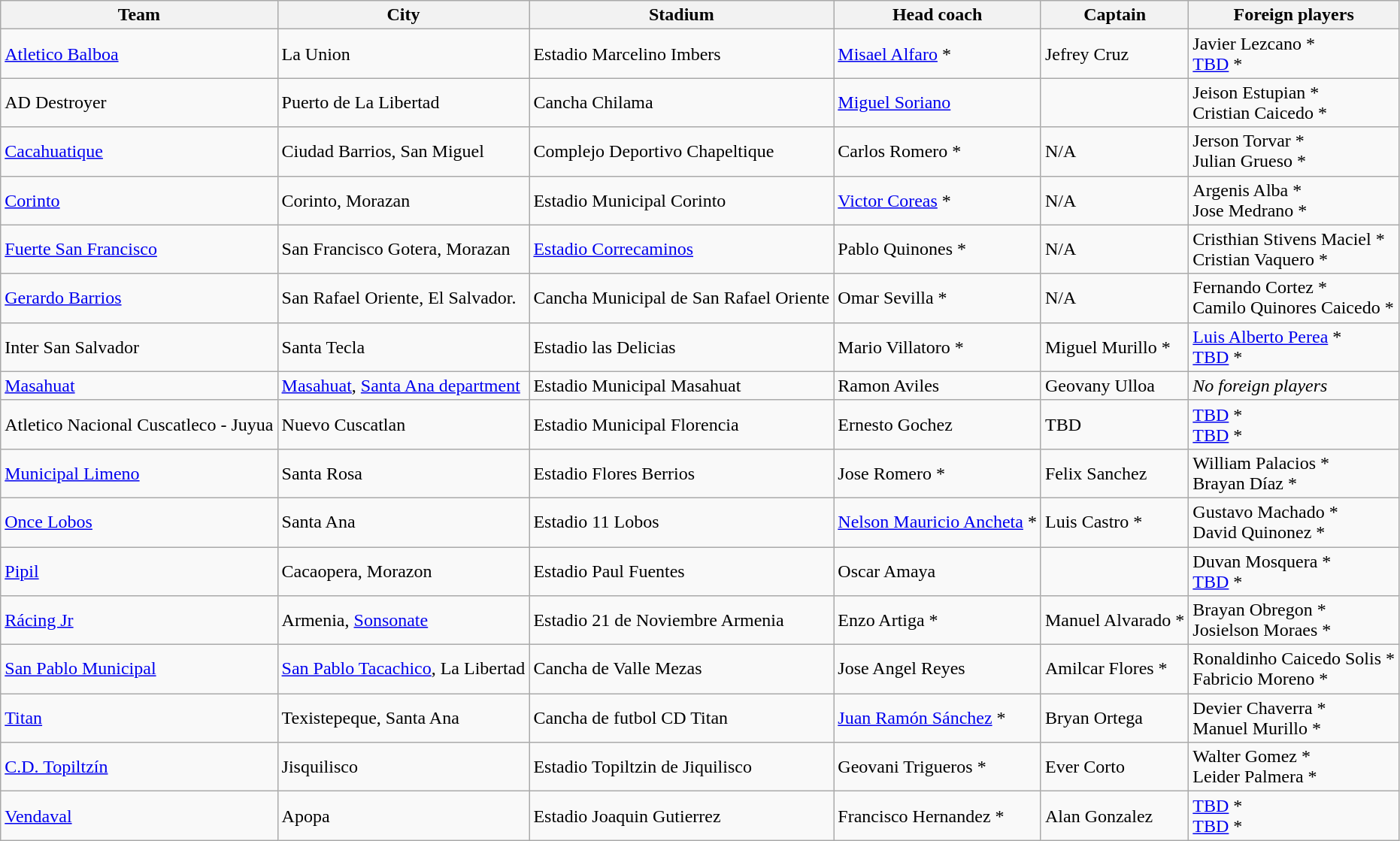<table class="wikitable">
<tr>
<th>Team</th>
<th>City</th>
<th>Stadium</th>
<th>Head coach</th>
<th>Captain</th>
<th>Foreign players</th>
</tr>
<tr>
<td><a href='#'>Atletico Balboa</a></td>
<td>La Union</td>
<td>Estadio Marcelino Imbers</td>
<td> <a href='#'>Misael Alfaro</a> *</td>
<td> Jefrey Cruz</td>
<td> Javier Lezcano * <br>  <a href='#'>TBD</a> *</td>
</tr>
<tr>
<td>AD Destroyer</td>
<td>Puerto de La Libertad</td>
<td>Cancha Chilama</td>
<td> <a href='#'>Miguel Soriano</a></td>
<td></td>
<td> Jeison Estupian * <br>  Cristian Caicedo *</td>
</tr>
<tr>
<td><a href='#'>Cacahuatique</a></td>
<td>Ciudad Barrios, San Miguel</td>
<td>Complejo Deportivo Chapeltique</td>
<td> Carlos Romero *</td>
<td> N/A</td>
<td> Jerson Torvar * <br>  Julian Grueso *</td>
</tr>
<tr>
<td><a href='#'>Corinto</a></td>
<td>Corinto, Morazan</td>
<td>Estadio Municipal Corinto</td>
<td> <a href='#'>Victor Coreas</a> *</td>
<td> N/A</td>
<td> Argenis Alba * <br>  Jose Medrano *</td>
</tr>
<tr>
<td><a href='#'>Fuerte San Francisco</a></td>
<td>San Francisco Gotera, Morazan</td>
<td><a href='#'>Estadio Correcaminos</a></td>
<td> Pablo Quinones *</td>
<td> N/A</td>
<td> Cristhian Stivens Maciel * <br>  Cristian Vaquero *</td>
</tr>
<tr>
<td><a href='#'>Gerardo Barrios</a></td>
<td>San Rafael Oriente, El Salvador.</td>
<td>Cancha Municipal de San Rafael Oriente</td>
<td> Omar Sevilla *</td>
<td> N/A</td>
<td> Fernando Cortez * <br>  Camilo Quinores Caicedo *</td>
</tr>
<tr>
<td>Inter San Salvador</td>
<td>Santa Tecla</td>
<td>Estadio las Delicias</td>
<td> Mario Villatoro *</td>
<td> Miguel Murillo *</td>
<td> <a href='#'>Luis Alberto Perea</a> * <br>  <a href='#'>TBD</a> *</td>
</tr>
<tr>
<td><a href='#'>Masahuat</a></td>
<td><a href='#'>Masahuat</a>, <a href='#'>Santa Ana department</a></td>
<td>Estadio Municipal Masahuat</td>
<td> Ramon Aviles</td>
<td> Geovany Ulloa</td>
<td><em>No foreign players</em></td>
</tr>
<tr>
<td>Atletico Nacional Cuscatleco - Juyua</td>
<td>Nuevo Cuscatlan</td>
<td>Estadio Municipal Florencia</td>
<td> Ernesto Gochez</td>
<td> TBD</td>
<td> <a href='#'>TBD</a> * <br>  <a href='#'>TBD</a> *</td>
</tr>
<tr>
<td><a href='#'>Municipal Limeno</a></td>
<td>Santa Rosa</td>
<td>Estadio Flores Berrios</td>
<td> Jose Romero *</td>
<td> Felix Sanchez</td>
<td> William Palacios * <br>  Brayan Díaz  *</td>
</tr>
<tr>
<td><a href='#'>Once Lobos</a></td>
<td>Santa Ana</td>
<td>Estadio 11 Lobos</td>
<td> <a href='#'>Nelson Mauricio Ancheta</a> *</td>
<td> Luis Castro *</td>
<td> Gustavo Machado * <br>  David Quinonez *</td>
</tr>
<tr>
<td><a href='#'>Pipil</a></td>
<td>Cacaopera, Morazon</td>
<td>Estadio Paul Fuentes</td>
<td> Oscar Amaya</td>
<td></td>
<td> Duvan Mosquera * <br>  <a href='#'>TBD</a> *</td>
</tr>
<tr>
<td><a href='#'>Rácing Jr</a></td>
<td>Armenia, <a href='#'>Sonsonate</a></td>
<td>Estadio 21 de Noviembre Armenia</td>
<td> Enzo Artiga *</td>
<td> Manuel Alvarado *</td>
<td> Brayan Obregon * <br>  Josielson Moraes *</td>
</tr>
<tr>
<td><a href='#'>San Pablo Municipal</a></td>
<td><a href='#'>San Pablo Tacachico</a>, La Libertad</td>
<td>Cancha de Valle Mezas</td>
<td> Jose Angel Reyes</td>
<td> Amilcar Flores *</td>
<td> Ronaldinho Caicedo Solis * <br>  Fabricio Moreno *</td>
</tr>
<tr>
<td><a href='#'>Titan</a></td>
<td>Texistepeque, Santa Ana</td>
<td>Cancha de futbol CD Titan</td>
<td> <a href='#'>Juan Ramón Sánchez</a> *</td>
<td> Bryan Ortega</td>
<td> Devier Chaverra * <br>  Manuel Murillo *</td>
</tr>
<tr>
<td><a href='#'>C.D. Topiltzín</a></td>
<td>Jisquilisco</td>
<td>Estadio Topiltzin de Jiquilisco</td>
<td> Geovani Trigueros *</td>
<td> Ever Corto</td>
<td> Walter Gomez * <br>  Leider Palmera *</td>
</tr>
<tr>
<td><a href='#'>Vendaval</a></td>
<td>Apopa</td>
<td>Estadio Joaquin Gutierrez</td>
<td> Francisco Hernandez *</td>
<td> Alan Gonzalez</td>
<td> <a href='#'>TBD</a> * <br>  <a href='#'>TBD</a> *</td>
</tr>
</table>
